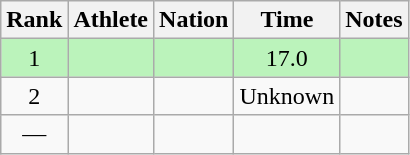<table class="wikitable sortable" style="text-align:center">
<tr>
<th>Rank</th>
<th>Athlete</th>
<th>Nation</th>
<th>Time</th>
<th>Notes</th>
</tr>
<tr bgcolor=bbf3bb>
<td>1</td>
<td align=left></td>
<td align=left></td>
<td>17.0</td>
<td></td>
</tr>
<tr>
<td>2</td>
<td align=left></td>
<td align=left></td>
<td data-sort-value=30.0>Unknown</td>
<td></td>
</tr>
<tr>
<td data-sort-value=3>—</td>
<td align=left></td>
<td align=left></td>
<td data-sort-value=99.9></td>
<td></td>
</tr>
</table>
